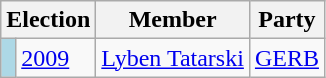<table class="wikitable">
<tr>
<th colspan="2">Election</th>
<th>Member</th>
<th>Party</th>
</tr>
<tr>
<td bgcolor="lightblue"></td>
<td><a href='#'>2009</a></td>
<td><a href='#'>Lyben Tatarski</a></td>
<td><a href='#'>GERB</a></td>
</tr>
</table>
